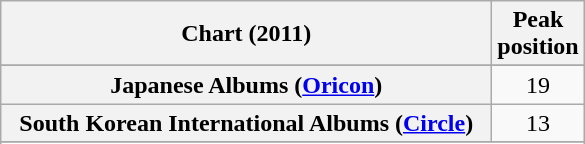<table class="wikitable plainrowheaders sortable" style="text-align:center;">
<tr>
<th scope="col" style="width:20em;">Chart (2011)</th>
<th scope="col">Peak<br>position</th>
</tr>
<tr>
</tr>
<tr>
</tr>
<tr>
</tr>
<tr>
<th scope="row">Japanese Albums (<a href='#'>Oricon</a>)</th>
<td align="center">19</td>
</tr>
<tr>
<th scope="row">South Korean International Albums (<a href='#'>Circle</a>)</th>
<td>13</td>
</tr>
<tr>
</tr>
<tr>
</tr>
<tr>
</tr>
<tr>
</tr>
<tr>
</tr>
<tr>
</tr>
</table>
